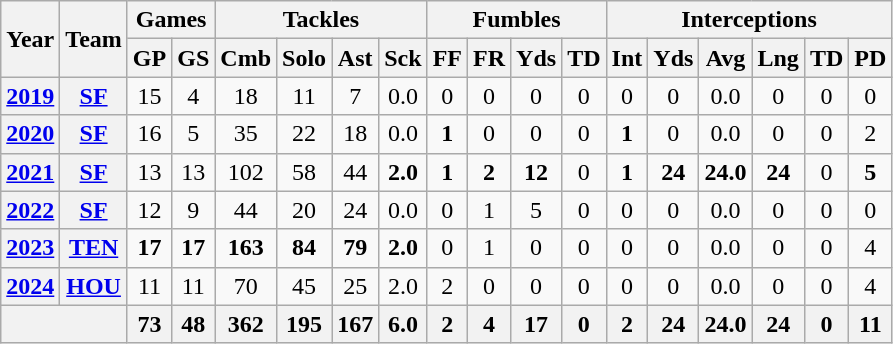<table class="wikitable" style="text-align: center;">
<tr>
<th rowspan="2">Year</th>
<th rowspan="2">Team</th>
<th colspan="2">Games</th>
<th colspan="4">Tackles</th>
<th colspan="4">Fumbles</th>
<th colspan="6">Interceptions</th>
</tr>
<tr>
<th>GP</th>
<th>GS</th>
<th>Cmb</th>
<th>Solo</th>
<th>Ast</th>
<th>Sck</th>
<th>FF</th>
<th>FR</th>
<th>Yds</th>
<th>TD</th>
<th>Int</th>
<th>Yds</th>
<th>Avg</th>
<th>Lng</th>
<th>TD</th>
<th>PD</th>
</tr>
<tr>
<th><a href='#'>2019</a></th>
<th><a href='#'>SF</a></th>
<td>15</td>
<td>4</td>
<td>18</td>
<td>11</td>
<td>7</td>
<td>0.0</td>
<td>0</td>
<td>0</td>
<td>0</td>
<td>0</td>
<td>0</td>
<td>0</td>
<td>0.0</td>
<td>0</td>
<td>0</td>
<td>0</td>
</tr>
<tr>
<th><a href='#'>2020</a></th>
<th><a href='#'>SF</a></th>
<td>16</td>
<td>5</td>
<td>35</td>
<td>22</td>
<td>18</td>
<td>0.0</td>
<td><strong>1</strong></td>
<td>0</td>
<td>0</td>
<td>0</td>
<td><strong>1</strong></td>
<td>0</td>
<td>0.0</td>
<td>0</td>
<td>0</td>
<td>2</td>
</tr>
<tr>
<th><a href='#'>2021</a></th>
<th><a href='#'>SF</a></th>
<td>13</td>
<td>13</td>
<td>102</td>
<td>58</td>
<td>44</td>
<td><strong>2.0</strong></td>
<td><strong>1</strong></td>
<td><strong>2</strong></td>
<td><strong>12</strong></td>
<td>0</td>
<td><strong>1</strong></td>
<td><strong>24</strong></td>
<td><strong>24.0</strong></td>
<td><strong>24</strong></td>
<td>0</td>
<td><strong>5</strong></td>
</tr>
<tr>
<th><a href='#'>2022</a></th>
<th><a href='#'>SF</a></th>
<td>12</td>
<td>9</td>
<td>44</td>
<td>20</td>
<td>24</td>
<td>0.0</td>
<td>0</td>
<td>1</td>
<td>5</td>
<td>0</td>
<td>0</td>
<td>0</td>
<td>0.0</td>
<td>0</td>
<td>0</td>
<td>0</td>
</tr>
<tr>
<th><a href='#'>2023</a></th>
<th><a href='#'>TEN</a></th>
<td><strong>17</strong></td>
<td><strong>17</strong></td>
<td><strong>163</strong></td>
<td><strong>84</strong></td>
<td><strong>79</strong></td>
<td><strong>2.0</strong></td>
<td>0</td>
<td>1</td>
<td>0</td>
<td>0</td>
<td>0</td>
<td>0</td>
<td>0.0</td>
<td>0</td>
<td>0</td>
<td>4</td>
</tr>
<tr>
<th><a href='#'>2024</a></th>
<th><a href='#'>HOU</a></th>
<td>11</td>
<td>11</td>
<td>70</td>
<td>45</td>
<td>25</td>
<td>2.0</td>
<td>2</td>
<td>0</td>
<td>0</td>
<td>0</td>
<td>0</td>
<td>0</td>
<td>0.0</td>
<td>0</td>
<td>0</td>
<td>4</td>
</tr>
<tr>
<th colspan="2"></th>
<th>73</th>
<th>48</th>
<th>362</th>
<th>195</th>
<th>167</th>
<th>6.0</th>
<th>2</th>
<th>4</th>
<th>17</th>
<th>0</th>
<th>2</th>
<th>24</th>
<th>24.0</th>
<th>24</th>
<th>0</th>
<th>11</th>
</tr>
</table>
